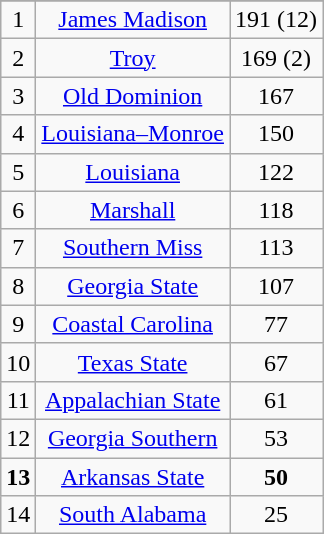<table class="wikitable" border="1">
<tr align=center>
</tr>
<tr align="center">
<td>1</td>
<td><a href='#'>James Madison</a></td>
<td>191 (12)</td>
</tr>
<tr align="center">
<td>2</td>
<td><a href='#'>Troy</a></td>
<td>169 (2)</td>
</tr>
<tr align="center">
<td>3</td>
<td><a href='#'>Old Dominion</a></td>
<td>167</td>
</tr>
<tr align="center">
<td>4</td>
<td><a href='#'>Louisiana–Monroe</a></td>
<td>150</td>
</tr>
<tr align="center">
<td>5</td>
<td><a href='#'>Louisiana</a></td>
<td>122</td>
</tr>
<tr align="center">
<td>6</td>
<td><a href='#'>Marshall</a></td>
<td>118</td>
</tr>
<tr align="center">
<td>7</td>
<td><a href='#'>Southern Miss</a></td>
<td>113</td>
</tr>
<tr align="center">
<td>8</td>
<td><a href='#'>Georgia State</a></td>
<td>107</td>
</tr>
<tr align="center">
<td>9</td>
<td><a href='#'>Coastal Carolina</a></td>
<td>77</td>
</tr>
<tr align="center">
<td>10</td>
<td><a href='#'>Texas State</a></td>
<td>67</td>
</tr>
<tr align="center">
<td>11</td>
<td><a href='#'>Appalachian State</a></td>
<td>61</td>
</tr>
<tr align="center">
<td>12</td>
<td><a href='#'>Georgia Southern</a></td>
<td>53</td>
</tr>
<tr align="center">
<td><strong>13</strong></td>
<td><a href='#'>Arkansas State</a></td>
<td><strong>50</strong></td>
</tr>
<tr align="center">
<td>14</td>
<td><a href='#'>South Alabama</a></td>
<td>25</td>
</tr>
</table>
